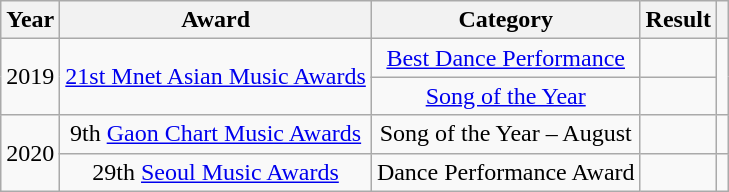<table class="wikitable" style="text-align:center;">
<tr>
<th>Year</th>
<th>Award</th>
<th>Category</th>
<th>Result</th>
<th></th>
</tr>
<tr>
<td rowspan="2">2019</td>
<td rowspan="2"><a href='#'>21st Mnet Asian Music Awards</a></td>
<td><a href='#'>Best Dance Performance</a></td>
<td></td>
<td rowspan="2"></td>
</tr>
<tr>
<td><a href='#'>Song of the Year</a></td>
<td></td>
</tr>
<tr>
<td rowspan="2">2020</td>
<td>9th <a href='#'>Gaon Chart Music Awards</a></td>
<td>Song of the Year – August</td>
<td></td>
<td></td>
</tr>
<tr>
<td>29th <a href='#'>Seoul Music Awards</a></td>
<td>Dance Performance Award</td>
<td></td>
<td></td>
</tr>
</table>
